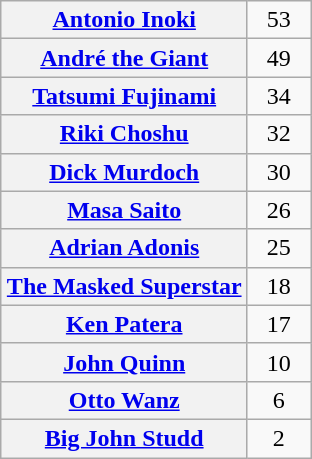<table class="wikitable" style="margin: 1em auto 1em auto;text-align:center">
<tr>
<th><a href='#'>Antonio Inoki</a></th>
<td style="width:35px">53</td>
</tr>
<tr>
<th><a href='#'>André the Giant</a></th>
<td>49</td>
</tr>
<tr>
<th><a href='#'>Tatsumi Fujinami</a></th>
<td>34</td>
</tr>
<tr>
<th><a href='#'>Riki Choshu</a></th>
<td>32</td>
</tr>
<tr>
<th><a href='#'>Dick Murdoch</a></th>
<td>30</td>
</tr>
<tr>
<th><a href='#'>Masa Saito</a></th>
<td>26</td>
</tr>
<tr>
<th><a href='#'>Adrian Adonis</a></th>
<td>25</td>
</tr>
<tr>
<th><a href='#'>The Masked Superstar</a></th>
<td>18</td>
</tr>
<tr>
<th><a href='#'>Ken Patera</a></th>
<td>17</td>
</tr>
<tr>
<th><a href='#'>John Quinn</a></th>
<td>10</td>
</tr>
<tr>
<th><a href='#'>Otto Wanz</a></th>
<td>6</td>
</tr>
<tr>
<th><a href='#'>Big John Studd</a></th>
<td>2</td>
</tr>
</table>
